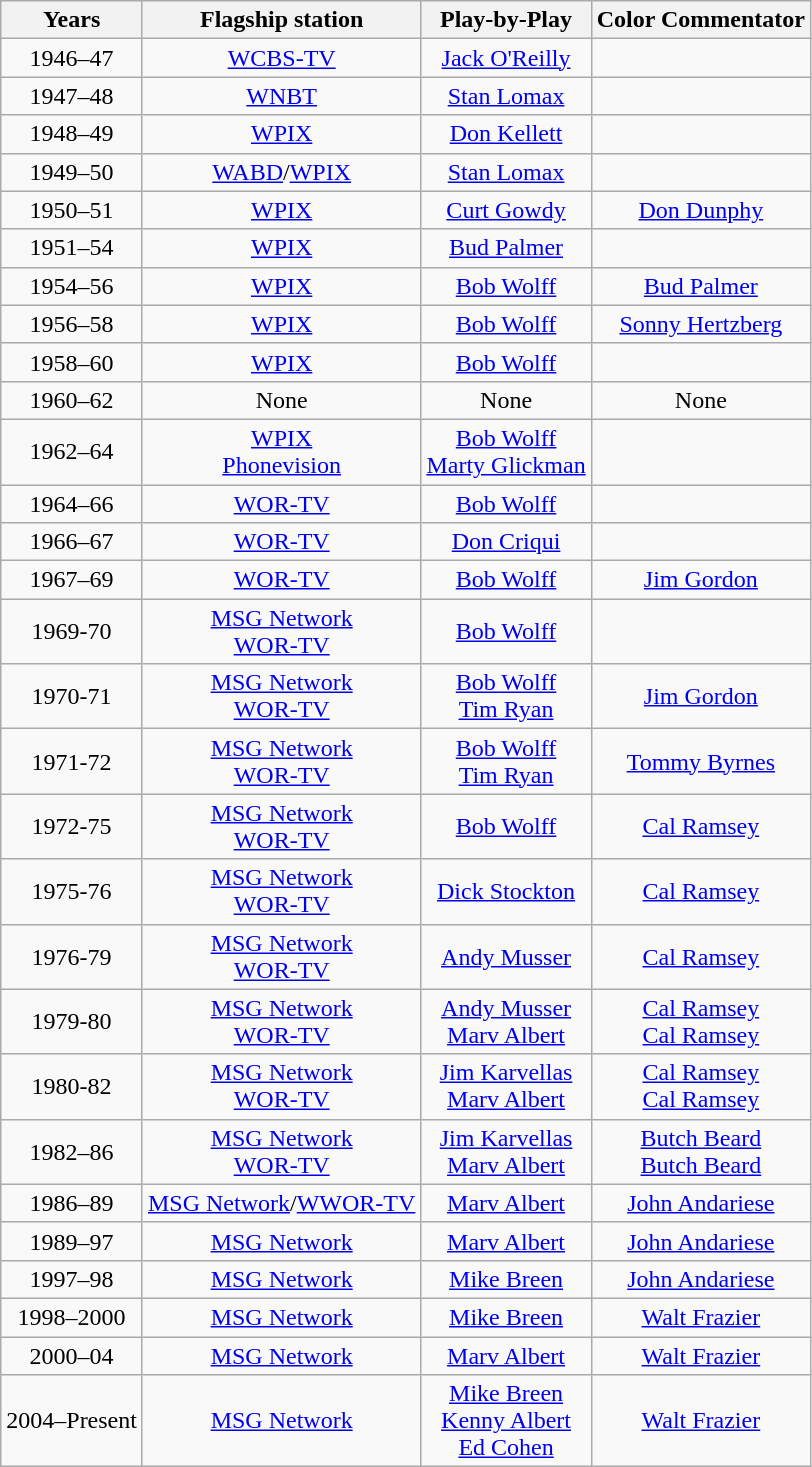<table class="wikitable" style="text-align: center;">
<tr>
<th>Years</th>
<th>Flagship station</th>
<th>Play-by-Play</th>
<th>Color Commentator</th>
</tr>
<tr>
<td>1946–47</td>
<td><a href='#'>WCBS-TV</a></td>
<td><a href='#'>Jack O'Reilly</a></td>
<td></td>
</tr>
<tr>
<td>1947–48</td>
<td><a href='#'>WNBT</a></td>
<td><a href='#'>Stan Lomax</a></td>
<td></td>
</tr>
<tr>
<td>1948–49</td>
<td><a href='#'>WPIX</a></td>
<td><a href='#'>Don Kellett</a></td>
<td></td>
</tr>
<tr>
<td>1949–50</td>
<td><a href='#'>WABD</a>/<a href='#'>WPIX</a></td>
<td><a href='#'>Stan Lomax</a></td>
<td></td>
</tr>
<tr>
<td>1950–51</td>
<td><a href='#'>WPIX</a></td>
<td><a href='#'>Curt Gowdy</a></td>
<td><a href='#'>Don Dunphy</a></td>
</tr>
<tr>
<td>1951–54</td>
<td><a href='#'>WPIX</a></td>
<td><a href='#'>Bud Palmer</a></td>
<td></td>
</tr>
<tr>
<td>1954–56</td>
<td><a href='#'>WPIX</a></td>
<td><a href='#'>Bob Wolff</a></td>
<td><a href='#'>Bud Palmer</a></td>
</tr>
<tr>
<td>1956–58</td>
<td><a href='#'>WPIX</a></td>
<td><a href='#'>Bob Wolff</a></td>
<td><a href='#'>Sonny Hertzberg</a></td>
</tr>
<tr>
<td>1958–60</td>
<td><a href='#'>WPIX</a></td>
<td><a href='#'>Bob Wolff</a></td>
<td></td>
</tr>
<tr>
<td>1960–62</td>
<td>None</td>
<td>None</td>
<td>None</td>
</tr>
<tr>
<td>1962–64</td>
<td><a href='#'>WPIX</a><br><a href='#'>Phonevision</a></td>
<td><a href='#'>Bob Wolff</a><br><a href='#'>Marty Glickman</a></td>
<td></td>
</tr>
<tr>
<td>1964–66</td>
<td><a href='#'>WOR-TV</a></td>
<td><a href='#'>Bob Wolff</a></td>
<td></td>
</tr>
<tr>
<td>1966–67</td>
<td><a href='#'>WOR-TV</a></td>
<td><a href='#'>Don Criqui</a></td>
<td></td>
</tr>
<tr>
<td>1967–69</td>
<td><a href='#'>WOR-TV</a></td>
<td><a href='#'>Bob Wolff</a></td>
<td><a href='#'>Jim Gordon</a></td>
</tr>
<tr>
<td>1969-70</td>
<td><a href='#'>MSG Network</a><br><a href='#'>WOR-TV</a></td>
<td><a href='#'>Bob Wolff</a></td>
<td></td>
</tr>
<tr>
<td>1970-71</td>
<td><a href='#'>MSG Network</a><br><a href='#'>WOR-TV</a></td>
<td><a href='#'>Bob Wolff</a><br><a href='#'>Tim Ryan</a></td>
<td><a href='#'>Jim Gordon</a></td>
</tr>
<tr>
<td>1971-72</td>
<td><a href='#'>MSG Network</a><br><a href='#'>WOR-TV</a></td>
<td><a href='#'>Bob Wolff</a><br><a href='#'>Tim Ryan</a></td>
<td><a href='#'>Tommy Byrnes</a></td>
</tr>
<tr>
<td>1972-75</td>
<td><a href='#'>MSG Network</a><br><a href='#'>WOR-TV</a></td>
<td><a href='#'>Bob Wolff</a></td>
<td><a href='#'>Cal Ramsey</a></td>
</tr>
<tr>
<td>1975-76</td>
<td><a href='#'>MSG Network</a><br><a href='#'>WOR-TV</a></td>
<td><a href='#'>Dick Stockton</a></td>
<td><a href='#'>Cal Ramsey</a></td>
</tr>
<tr>
<td>1976-79</td>
<td><a href='#'>MSG Network</a><br><a href='#'>WOR-TV</a></td>
<td><a href='#'>Andy Musser</a></td>
<td><a href='#'>Cal Ramsey</a></td>
</tr>
<tr>
<td>1979-80</td>
<td><a href='#'>MSG Network</a><br><a href='#'>WOR-TV</a></td>
<td><a href='#'>Andy Musser</a><br><a href='#'>Marv Albert</a></td>
<td><a href='#'>Cal Ramsey</a><br><a href='#'>Cal Ramsey</a></td>
</tr>
<tr>
<td>1980-82</td>
<td><a href='#'>MSG Network</a><br><a href='#'>WOR-TV</a></td>
<td><a href='#'>Jim Karvellas</a><br><a href='#'>Marv Albert</a></td>
<td><a href='#'>Cal Ramsey</a><br><a href='#'>Cal Ramsey</a></td>
</tr>
<tr>
<td>1982–86</td>
<td><a href='#'>MSG Network</a><br><a href='#'>WOR-TV</a></td>
<td><a href='#'>Jim Karvellas</a><br><a href='#'>Marv Albert</a></td>
<td><a href='#'>Butch Beard</a><br><a href='#'>Butch Beard</a></td>
</tr>
<tr>
<td>1986–89</td>
<td><a href='#'>MSG Network</a>/<a href='#'>WWOR-TV</a></td>
<td><a href='#'>Marv Albert</a></td>
<td><a href='#'>John Andariese</a></td>
</tr>
<tr>
<td>1989–97</td>
<td><a href='#'>MSG Network</a></td>
<td><a href='#'>Marv Albert</a></td>
<td><a href='#'>John Andariese</a></td>
</tr>
<tr>
<td>1997–98</td>
<td><a href='#'>MSG Network</a></td>
<td><a href='#'>Mike Breen</a></td>
<td><a href='#'>John Andariese</a></td>
</tr>
<tr>
<td>1998–2000</td>
<td><a href='#'>MSG Network</a></td>
<td><a href='#'>Mike Breen</a></td>
<td><a href='#'>Walt Frazier</a></td>
</tr>
<tr>
<td>2000–04</td>
<td><a href='#'>MSG Network</a></td>
<td><a href='#'>Marv Albert</a></td>
<td><a href='#'>Walt Frazier</a></td>
</tr>
<tr>
<td>2004–Present</td>
<td><a href='#'>MSG Network</a></td>
<td><a href='#'>Mike Breen</a><br><a href='#'>Kenny Albert</a><br><a href='#'>Ed Cohen</a></td>
<td><a href='#'>Walt Frazier</a></td>
</tr>
</table>
